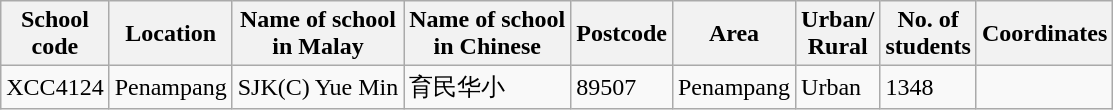<table class="wikitable sortable">
<tr>
<th>School<br>code</th>
<th>Location</th>
<th>Name of school<br>in Malay</th>
<th>Name of school<br>in Chinese</th>
<th>Postcode</th>
<th>Area</th>
<th>Urban/<br>Rural</th>
<th>No. of<br>students</th>
<th>Coordinates</th>
</tr>
<tr>
<td>XCC4124</td>
<td>Penampang</td>
<td>SJK(C) Yue Min</td>
<td>育民华小</td>
<td>89507</td>
<td>Penampang</td>
<td>Urban</td>
<td>1348</td>
<td></td>
</tr>
</table>
